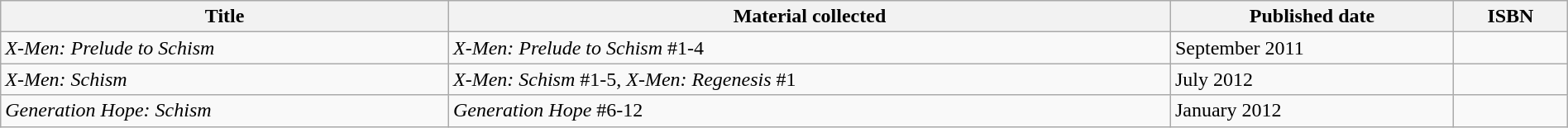<table class="wikitable" width="100%">
<tr>
<th>Title</th>
<th>Material collected</th>
<th>Published date</th>
<th>ISBN</th>
</tr>
<tr>
<td><em>X-Men: Prelude to Schism</em></td>
<td><em>X-Men: Prelude to Schism</em> #1-4</td>
<td>September 2011</td>
<td></td>
</tr>
<tr>
<td><em>X-Men: Schism</em></td>
<td><em>X-Men: Schism</em> #1-5, <em>X-Men: Regenesis</em> #1</td>
<td>July 2012</td>
<td></td>
</tr>
<tr>
<td><em>Generation Hope: Schism</em></td>
<td><em>Generation Hope</em> #6-12</td>
<td>January 2012</td>
<td></td>
</tr>
</table>
